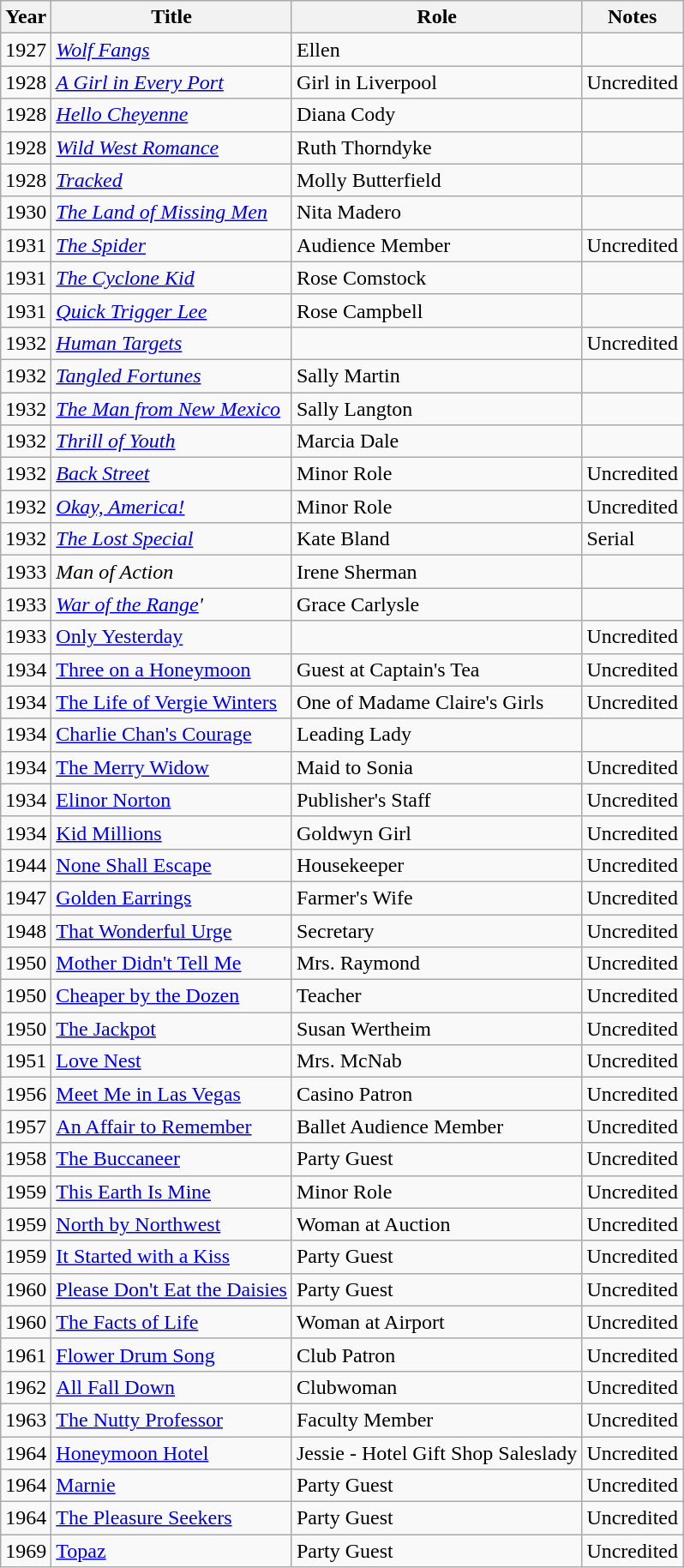<table class="wikitable">
<tr>
<th>Year</th>
<th>Title</th>
<th>Role</th>
<th>Notes</th>
</tr>
<tr>
<td>1927</td>
<td><em><a href='#'>Wolf Fangs</a></em></td>
<td>Ellen</td>
<td></td>
</tr>
<tr>
<td>1928</td>
<td><em><a href='#'>A Girl in Every Port</a></em></td>
<td>Girl in Liverpool</td>
<td>Uncredited</td>
</tr>
<tr>
<td>1928</td>
<td><em><a href='#'>Hello Cheyenne</a></em></td>
<td>Diana Cody</td>
<td></td>
</tr>
<tr>
<td>1928</td>
<td><em><a href='#'>Wild West Romance</a></em></td>
<td>Ruth Thorndyke</td>
<td></td>
</tr>
<tr>
<td>1928</td>
<td><em><a href='#'>Tracked</a></em></td>
<td>Molly Butterfield</td>
<td></td>
</tr>
<tr>
<td>1930</td>
<td><em><a href='#'>The Land of Missing Men</a></em></td>
<td>Nita Madero</td>
<td></td>
</tr>
<tr>
<td>1931</td>
<td><em><a href='#'>The Spider</a></em></td>
<td>Audience Member</td>
<td>Uncredited</td>
</tr>
<tr>
<td>1931</td>
<td><em><a href='#'>The Cyclone Kid</a></em></td>
<td>Rose Comstock</td>
<td></td>
</tr>
<tr>
<td>1931</td>
<td><em><a href='#'>Quick Trigger Lee</a></em></td>
<td>Rose Campbell</td>
<td></td>
</tr>
<tr>
<td>1932</td>
<td><em><a href='#'>Human Targets</a></em></td>
<td></td>
<td>Uncredited</td>
</tr>
<tr>
<td>1932</td>
<td><em><a href='#'>Tangled Fortunes</a></em></td>
<td>Sally Martin</td>
<td></td>
</tr>
<tr>
<td>1932</td>
<td><em><a href='#'>The Man from New Mexico</a></em></td>
<td>Sally Langton</td>
<td></td>
</tr>
<tr>
<td>1932</td>
<td><em><a href='#'>Thrill of Youth</a></em></td>
<td>Marcia Dale</td>
<td></td>
</tr>
<tr>
<td>1932</td>
<td><em><a href='#'>Back Street</a></em></td>
<td>Minor Role</td>
<td>Uncredited</td>
</tr>
<tr>
<td>1932</td>
<td><em><a href='#'>Okay, America!</a></em></td>
<td>Minor Role</td>
<td>Uncredited</td>
</tr>
<tr>
<td>1932</td>
<td><em><a href='#'>The Lost Special</a></em></td>
<td>Kate Bland</td>
<td>Serial</td>
</tr>
<tr>
<td>1933</td>
<td><em>Man of Action</em></td>
<td>Irene Sherman</td>
<td></td>
</tr>
<tr>
<td>1933</td>
<td><em><a href='#'>War of the Range</a>'</td>
<td>Grace Carlysle</td>
<td></td>
</tr>
<tr>
<td>1933</td>
<td></em><a href='#'>Only Yesterday</a><em></td>
<td></td>
<td>Uncredited</td>
</tr>
<tr>
<td>1934</td>
<td></em><a href='#'>Three on a Honeymoon</a><em></td>
<td>Guest at Captain's Tea</td>
<td>Uncredited</td>
</tr>
<tr>
<td>1934</td>
<td></em><a href='#'>The Life of Vergie Winters</a><em></td>
<td>One of Madame Claire's Girls</td>
<td>Uncredited</td>
</tr>
<tr>
<td>1934</td>
<td></em><a href='#'>Charlie Chan's Courage</a><em></td>
<td>Leading Lady</td>
<td></td>
</tr>
<tr>
<td>1934</td>
<td></em><a href='#'>The Merry Widow</a><em></td>
<td>Maid to Sonia</td>
<td>Uncredited</td>
</tr>
<tr>
<td>1934</td>
<td></em><a href='#'>Elinor Norton</a><em></td>
<td>Publisher's Staff</td>
<td>Uncredited</td>
</tr>
<tr>
<td>1934</td>
<td></em><a href='#'>Kid Millions</a><em></td>
<td>Goldwyn Girl</td>
<td>Uncredited</td>
</tr>
<tr>
<td>1944</td>
<td></em><a href='#'>None Shall Escape</a><em></td>
<td>Housekeeper</td>
<td>Uncredited</td>
</tr>
<tr>
<td>1947</td>
<td></em><a href='#'>Golden Earrings</a><em></td>
<td>Farmer's Wife</td>
<td>Uncredited</td>
</tr>
<tr>
<td>1948</td>
<td></em><a href='#'>That Wonderful Urge</a><em></td>
<td>Secretary</td>
<td>Uncredited</td>
</tr>
<tr>
<td>1950</td>
<td></em><a href='#'>Mother Didn't Tell Me</a><em></td>
<td>Mrs. Raymond</td>
<td>Uncredited</td>
</tr>
<tr>
<td>1950</td>
<td></em><a href='#'>Cheaper by the Dozen</a><em></td>
<td>Teacher</td>
<td>Uncredited</td>
</tr>
<tr>
<td>1950</td>
<td></em><a href='#'>The Jackpot</a><em></td>
<td>Susan Wertheim</td>
<td>Uncredited</td>
</tr>
<tr>
<td>1951</td>
<td></em><a href='#'>Love Nest</a><em></td>
<td>Mrs. McNab</td>
<td>Uncredited</td>
</tr>
<tr>
<td>1956</td>
<td></em><a href='#'>Meet Me in Las Vegas</a><em></td>
<td>Casino Patron</td>
<td>Uncredited</td>
</tr>
<tr>
<td>1957</td>
<td></em><a href='#'>An Affair to Remember</a><em></td>
<td>Ballet Audience Member</td>
<td>Uncredited</td>
</tr>
<tr>
<td>1958</td>
<td></em><a href='#'>The Buccaneer</a><em></td>
<td>Party Guest</td>
<td>Uncredited</td>
</tr>
<tr>
<td>1959</td>
<td></em><a href='#'>This Earth Is Mine</a><em></td>
<td>Minor Role</td>
<td>Uncredited</td>
</tr>
<tr>
<td>1959</td>
<td></em><a href='#'>North by Northwest</a><em></td>
<td>Woman at Auction</td>
<td>Uncredited</td>
</tr>
<tr>
<td>1959</td>
<td></em><a href='#'>It Started with a Kiss</a><em></td>
<td>Party Guest</td>
<td>Uncredited</td>
</tr>
<tr>
<td>1960</td>
<td></em><a href='#'>Please Don't Eat the Daisies</a><em></td>
<td>Party Guest</td>
<td>Uncredited</td>
</tr>
<tr>
<td>1960</td>
<td></em><a href='#'>The Facts of Life</a><em></td>
<td>Woman at Airport</td>
<td>Uncredited</td>
</tr>
<tr>
<td>1961</td>
<td></em><a href='#'>Flower Drum Song</a><em></td>
<td>Club Patron</td>
<td>Uncredited</td>
</tr>
<tr>
<td>1962</td>
<td></em><a href='#'>All Fall Down</a><em></td>
<td>Clubwoman</td>
<td>Uncredited</td>
</tr>
<tr>
<td>1963</td>
<td></em><a href='#'>The Nutty Professor</a><em></td>
<td>Faculty Member</td>
<td>Uncredited</td>
</tr>
<tr>
<td>1964</td>
<td></em><a href='#'>Honeymoon Hotel</a><em></td>
<td>Jessie - Hotel Gift Shop Saleslady</td>
<td>Uncredited</td>
</tr>
<tr>
<td>1964</td>
<td></em><a href='#'>Marnie</a><em></td>
<td>Party Guest</td>
<td>Uncredited</td>
</tr>
<tr>
<td>1964</td>
<td></em><a href='#'>The Pleasure Seekers</a><em></td>
<td>Party Guest</td>
<td>Uncredited</td>
</tr>
<tr>
<td>1969</td>
<td></em><a href='#'>Topaz</a><em></td>
<td>Party Guest</td>
<td>Uncredited</td>
</tr>
</table>
